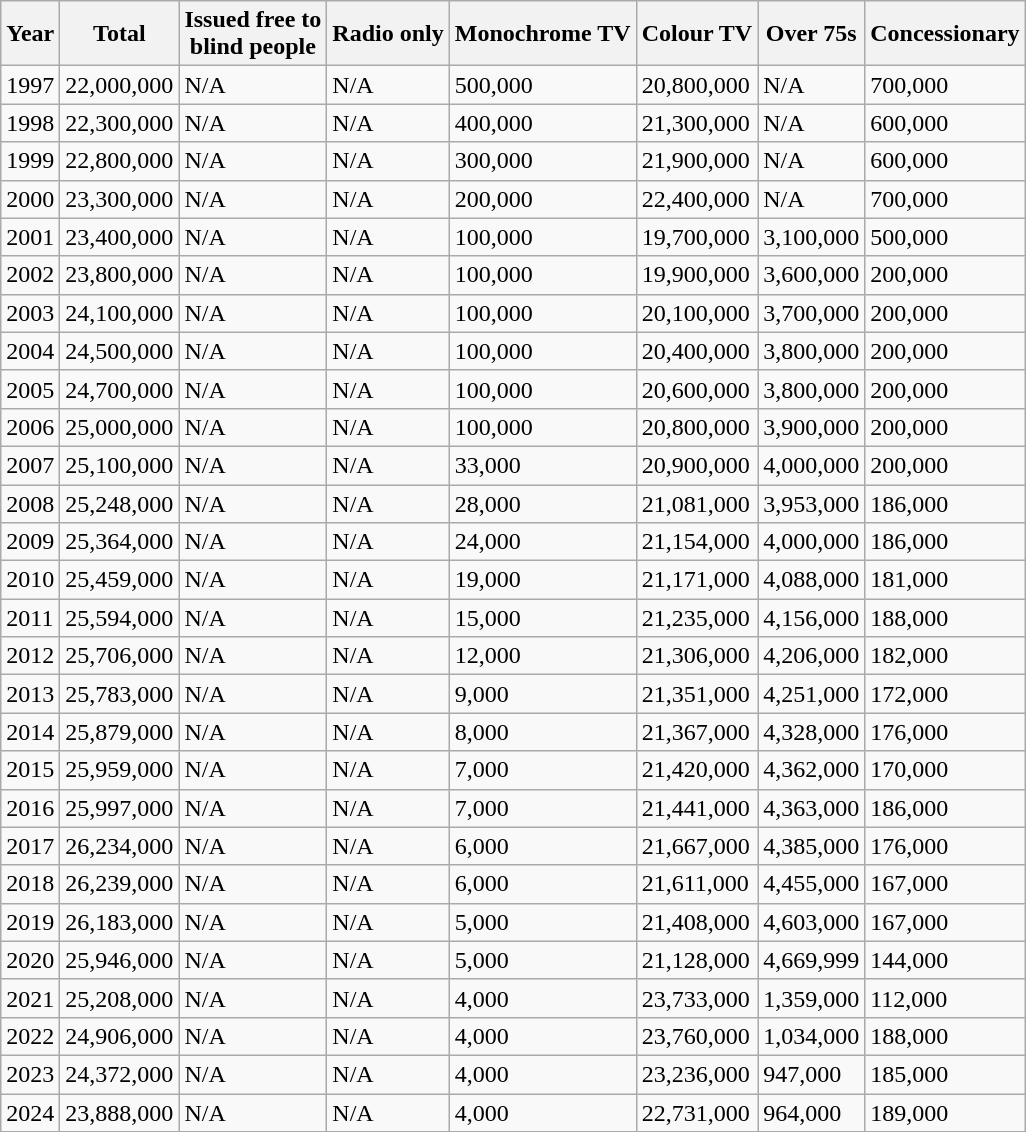<table class="wikitable sortable">
<tr>
<th>Year</th>
<th>Total</th>
<th>Issued free to<br>blind people</th>
<th>Radio only</th>
<th>Monochrome TV</th>
<th>Colour TV</th>
<th>Over 75s</th>
<th>Concessionary</th>
</tr>
<tr>
<td>1997</td>
<td>22,000,000</td>
<td>N/A</td>
<td>N/A</td>
<td>500,000</td>
<td>20,800,000</td>
<td>N/A</td>
<td>700,000</td>
</tr>
<tr>
<td>1998</td>
<td>22,300,000</td>
<td>N/A</td>
<td>N/A</td>
<td>400,000</td>
<td>21,300,000</td>
<td>N/A</td>
<td>600,000</td>
</tr>
<tr>
<td>1999</td>
<td>22,800,000</td>
<td>N/A</td>
<td>N/A</td>
<td>300,000</td>
<td>21,900,000</td>
<td>N/A</td>
<td>600,000</td>
</tr>
<tr>
<td>2000</td>
<td>23,300,000</td>
<td>N/A</td>
<td>N/A</td>
<td>200,000</td>
<td>22,400,000</td>
<td>N/A</td>
<td>700,000</td>
</tr>
<tr>
<td>2001</td>
<td>23,400,000</td>
<td>N/A</td>
<td>N/A</td>
<td>100,000</td>
<td>19,700,000</td>
<td>3,100,000</td>
<td>500,000</td>
</tr>
<tr>
<td>2002</td>
<td>23,800,000</td>
<td>N/A</td>
<td>N/A</td>
<td>100,000</td>
<td>19,900,000</td>
<td>3,600,000</td>
<td>200,000</td>
</tr>
<tr>
<td>2003</td>
<td>24,100,000</td>
<td>N/A</td>
<td>N/A</td>
<td>100,000</td>
<td>20,100,000</td>
<td>3,700,000</td>
<td>200,000</td>
</tr>
<tr>
<td>2004</td>
<td>24,500,000</td>
<td>N/A</td>
<td>N/A</td>
<td>100,000</td>
<td>20,400,000</td>
<td>3,800,000</td>
<td>200,000</td>
</tr>
<tr>
<td>2005</td>
<td>24,700,000</td>
<td>N/A</td>
<td>N/A</td>
<td>100,000</td>
<td>20,600,000</td>
<td>3,800,000</td>
<td>200,000</td>
</tr>
<tr>
<td>2006</td>
<td>25,000,000</td>
<td>N/A</td>
<td>N/A</td>
<td>100,000</td>
<td>20,800,000</td>
<td>3,900,000</td>
<td>200,000</td>
</tr>
<tr>
<td>2007</td>
<td>25,100,000</td>
<td>N/A</td>
<td>N/A</td>
<td>33,000</td>
<td>20,900,000</td>
<td>4,000,000</td>
<td>200,000</td>
</tr>
<tr>
<td>2008</td>
<td>25,248,000</td>
<td>N/A</td>
<td>N/A</td>
<td>28,000</td>
<td>21,081,000</td>
<td>3,953,000</td>
<td>186,000</td>
</tr>
<tr>
<td>2009</td>
<td>25,364,000</td>
<td>N/A</td>
<td>N/A</td>
<td>24,000</td>
<td>21,154,000</td>
<td>4,000,000</td>
<td>186,000</td>
</tr>
<tr>
<td>2010</td>
<td>25,459,000</td>
<td>N/A</td>
<td>N/A</td>
<td>19,000</td>
<td>21,171,000</td>
<td>4,088,000</td>
<td>181,000</td>
</tr>
<tr>
<td>2011</td>
<td>25,594,000</td>
<td>N/A</td>
<td>N/A</td>
<td>15,000</td>
<td>21,235,000</td>
<td>4,156,000</td>
<td>188,000</td>
</tr>
<tr>
<td>2012</td>
<td>25,706,000</td>
<td>N/A</td>
<td>N/A</td>
<td>12,000</td>
<td>21,306,000</td>
<td>4,206,000</td>
<td>182,000</td>
</tr>
<tr>
<td>2013</td>
<td>25,783,000</td>
<td>N/A</td>
<td>N/A</td>
<td>9,000</td>
<td>21,351,000</td>
<td>4,251,000</td>
<td>172,000</td>
</tr>
<tr>
<td>2014</td>
<td>25,879,000</td>
<td>N/A</td>
<td>N/A</td>
<td>8,000</td>
<td>21,367,000</td>
<td>4,328,000</td>
<td>176,000</td>
</tr>
<tr>
<td>2015</td>
<td>25,959,000</td>
<td>N/A</td>
<td>N/A</td>
<td>7,000</td>
<td>21,420,000</td>
<td>4,362,000</td>
<td>170,000</td>
</tr>
<tr>
<td>2016</td>
<td>25,997,000</td>
<td>N/A</td>
<td>N/A</td>
<td>7,000</td>
<td>21,441,000</td>
<td>4,363,000</td>
<td>186,000</td>
</tr>
<tr>
<td>2017</td>
<td>26,234,000</td>
<td>N/A</td>
<td>N/A</td>
<td>6,000</td>
<td>21,667,000</td>
<td>4,385,000</td>
<td>176,000</td>
</tr>
<tr>
<td>2018</td>
<td>26,239,000</td>
<td>N/A</td>
<td>N/A</td>
<td>6,000</td>
<td>21,611,000</td>
<td>4,455,000</td>
<td>167,000</td>
</tr>
<tr>
<td>2019</td>
<td>26,183,000</td>
<td>N/A</td>
<td>N/A</td>
<td>5,000</td>
<td>21,408,000</td>
<td>4,603,000</td>
<td>167,000</td>
</tr>
<tr>
<td>2020</td>
<td>25,946,000</td>
<td>N/A</td>
<td>N/A</td>
<td>5,000</td>
<td>21,128,000</td>
<td>4,669,999</td>
<td>144,000</td>
</tr>
<tr>
<td>2021</td>
<td>25,208,000</td>
<td>N/A</td>
<td>N/A</td>
<td>4,000</td>
<td>23,733,000</td>
<td>1,359,000</td>
<td>112,000</td>
</tr>
<tr>
<td>2022</td>
<td>24,906,000</td>
<td>N/A</td>
<td>N/A</td>
<td>4,000</td>
<td>23,760,000</td>
<td>1,034,000</td>
<td>188,000</td>
</tr>
<tr>
<td>2023</td>
<td>24,372,000</td>
<td>N/A</td>
<td>N/A</td>
<td>4,000</td>
<td>23,236,000</td>
<td>947,000</td>
<td>185,000</td>
</tr>
<tr>
<td>2024</td>
<td>23,888,000</td>
<td>N/A</td>
<td>N/A</td>
<td>4,000</td>
<td>22,731,000</td>
<td>964,000</td>
<td>189,000</td>
</tr>
</table>
